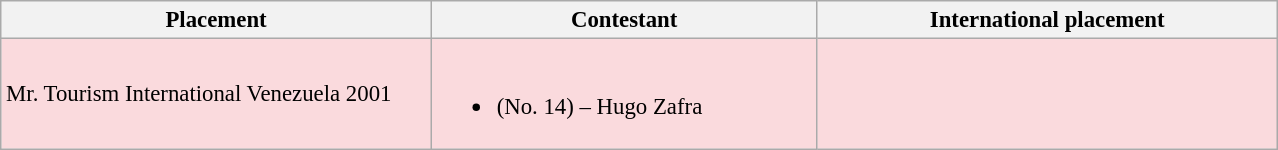<table class="wikitable sortable" style="font-size: 95%;">
<tr>
<th width="280">Placement</th>
<th width="250">Contestant</th>
<th width="300">International placement</th>
</tr>
<tr style="background:#FADADD;">
<td>Mr. Tourism International Venezuela 2001</td>
<td><br><ul><li> (No. 14) – Hugo Zafra</li></ul></td>
<td></td>
</tr>
</table>
